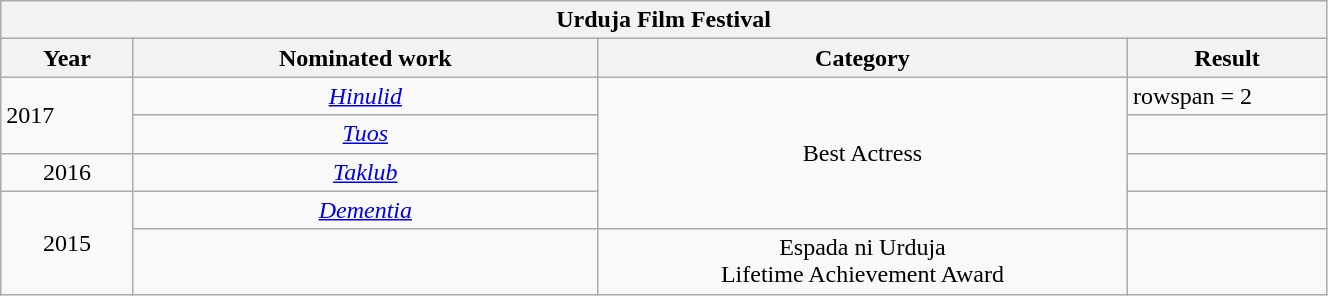<table width="70%" class="wikitable sortable">
<tr>
<th colspan="4" align="center"><strong>Urduja Film Festival</strong></th>
</tr>
<tr>
<th width="10%">Year</th>
<th width="35%">Nominated work</th>
<th width="40%">Category</th>
<th width="15%">Result</th>
</tr>
<tr>
<td rowspan = 2align="center">2017</td>
<td align="center"><em><a href='#'>Hinulid</a></em></td>
<td rowspan =  4 align="center">Best Actress</td>
<td>rowspan = 2 </td>
</tr>
<tr>
<td align="center"><em><a href='#'>Tuos</a></em></td>
</tr>
<tr>
<td align="center">2016</td>
<td align="center"><em><a href='#'>Taklub</a></em></td>
<td></td>
</tr>
<tr>
<td rowspan = 2 align="center">2015</td>
<td align="center"><em><a href='#'>Dementia</a></em></td>
<td></td>
</tr>
<tr>
<td align="center"></td>
<td align="center">Espada ni Urduja<br>Lifetime Achievement Award</td>
<td></td>
</tr>
</table>
